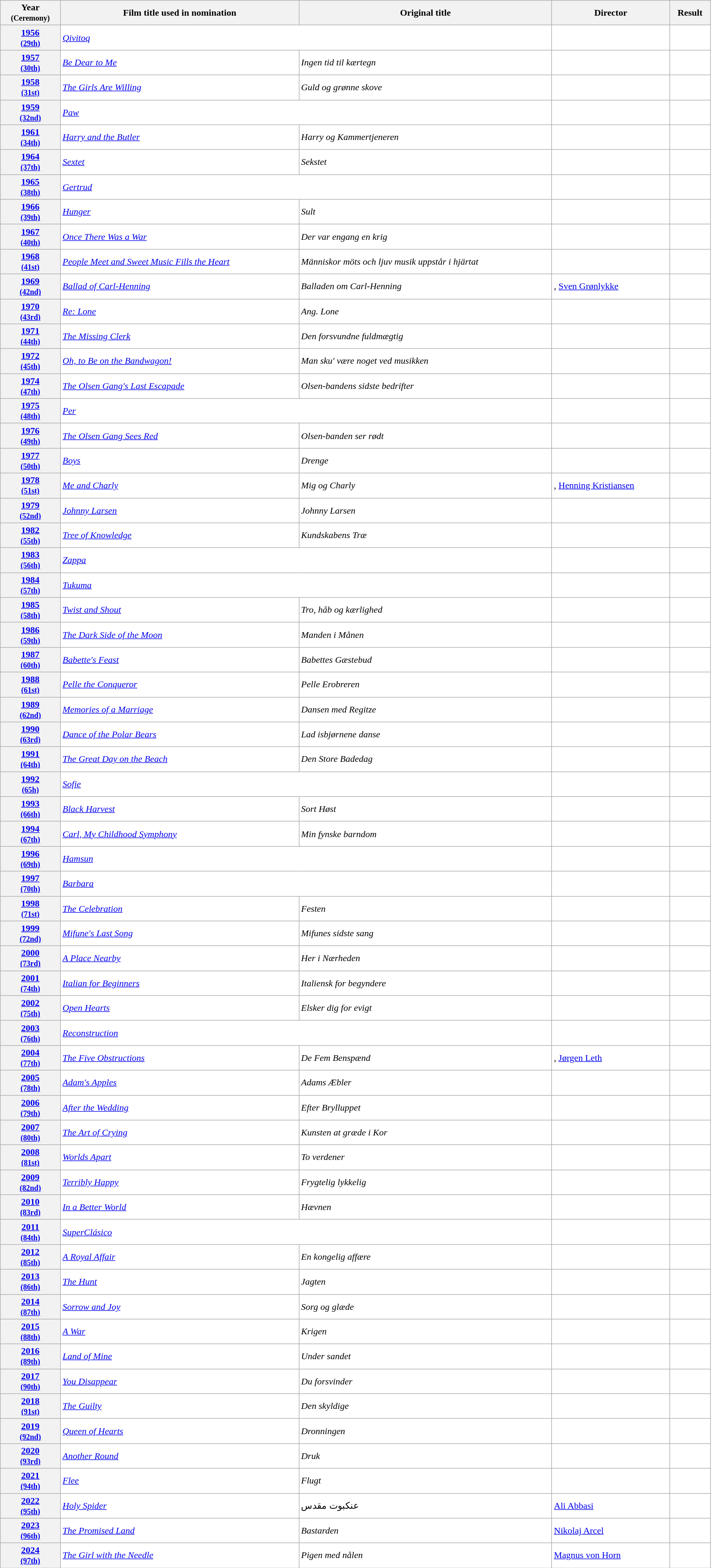<table class="wikitable sortable" width="98%" style="background:#ffffff;">
<tr>
<th>Year<br><small>(Ceremony)</small></th>
<th>Film title used in nomination</th>
<th>Original title</th>
<th>Director</th>
<th>Result</th>
</tr>
<tr>
<th align="center"><a href='#'>1956</a><br><small><a href='#'>(29th)</a></small></th>
<td colspan="2"><em><a href='#'>Qivitoq</a></em></td>
<td></td>
<td></td>
</tr>
<tr>
<th align="center"><a href='#'>1957</a><br><small><a href='#'>(30th)</a></small></th>
<td><em><a href='#'>Be Dear to Me</a></em></td>
<td><em>Ingen tid til kærtegn</em></td>
<td></td>
<td></td>
</tr>
<tr>
<th align="center"><a href='#'>1958</a><br><small><a href='#'>(31st)</a></small></th>
<td><em><a href='#'>The Girls Are Willing</a></em></td>
<td><em>Guld og grønne skove</em></td>
<td></td>
<td></td>
</tr>
<tr>
<th align="center"><a href='#'>1959</a><br><small><a href='#'>(32nd)</a></small></th>
<td colspan="2"><em><a href='#'>Paw</a></em></td>
<td></td>
<td></td>
</tr>
<tr>
<th align="center"><a href='#'>1961</a><br><small><a href='#'>(34th)</a></small></th>
<td><em><a href='#'>Harry and the Butler</a></em></td>
<td><em>Harry og Kammertjeneren</em></td>
<td></td>
<td></td>
</tr>
<tr>
<th align="center"><a href='#'>1964</a><br><small><a href='#'>(37th)</a></small></th>
<td><em><a href='#'>Sextet</a></em></td>
<td><em>Sekstet</em></td>
<td></td>
<td></td>
</tr>
<tr>
<th align="center"><a href='#'>1965</a><br><small><a href='#'>(38th)</a></small></th>
<td colspan="2"><em><a href='#'>Gertrud</a></em></td>
<td></td>
<td></td>
</tr>
<tr>
<th align="center"><a href='#'>1966</a><br><small><a href='#'>(39th)</a></small></th>
<td><em><a href='#'>Hunger</a></em></td>
<td><em>Sult</em></td>
<td></td>
<td></td>
</tr>
<tr>
<th align="center"><a href='#'>1967</a><br><small><a href='#'>(40th)</a></small></th>
<td><em><a href='#'>Once There Was a War</a></em></td>
<td><em>Der var engang en krig</em></td>
<td></td>
<td></td>
</tr>
<tr>
<th align="center"><a href='#'>1968</a><br><small><a href='#'>(41st)</a></small></th>
<td><em><a href='#'>People Meet and Sweet Music Fills the Heart</a></em></td>
<td><em>Människor möts och ljuv musik uppstår i hjärtat</em></td>
<td></td>
<td></td>
</tr>
<tr>
<th align="center"><a href='#'>1969</a><br><small><a href='#'>(42nd)</a></small></th>
<td><em><a href='#'>Ballad of Carl-Henning</a></em></td>
<td><em>Balladen om Carl-Henning</em></td>
<td>, <a href='#'>Sven Grønlykke</a></td>
<td></td>
</tr>
<tr>
<th align="center"><a href='#'>1970</a><br><small><a href='#'>(43rd)</a></small></th>
<td><em><a href='#'>Re: Lone</a></em></td>
<td><em>Ang. Lone</em></td>
<td></td>
<td></td>
</tr>
<tr>
<th align="center"><a href='#'>1971</a><br><small><a href='#'>(44th)</a></small></th>
<td><em><a href='#'>The Missing Clerk</a></em></td>
<td><em>Den forsvundne fuldmægtig</em></td>
<td></td>
<td></td>
</tr>
<tr>
<th align="center"><a href='#'>1972</a><br><small><a href='#'>(45th)</a></small></th>
<td><em><a href='#'>Oh, to Be on the Bandwagon!</a></em></td>
<td><em>Man sku' være noget ved musikken</em></td>
<td></td>
<td></td>
</tr>
<tr>
<th align="center"><a href='#'>1974</a><br><small><a href='#'>(47th)</a></small></th>
<td><em><a href='#'>The Olsen Gang's Last Escapade</a></em></td>
<td><em>Olsen-bandens sidste bedrifter</em></td>
<td></td>
<td></td>
</tr>
<tr>
<th align="center"><a href='#'>1975</a><br><small><a href='#'>(48th)</a></small></th>
<td colspan="2"><em><a href='#'>Per</a></em></td>
<td></td>
<td></td>
</tr>
<tr>
<th align="center"><a href='#'>1976</a><br><small><a href='#'>(49th)</a></small></th>
<td><em><a href='#'>The Olsen Gang Sees Red</a></em></td>
<td><em>Olsen-banden ser rødt</em></td>
<td></td>
<td></td>
</tr>
<tr>
<th align="center"><a href='#'>1977</a><br><small><a href='#'>(50th)</a></small></th>
<td><em><a href='#'>Boys</a></em></td>
<td><em>Drenge</em></td>
<td></td>
<td></td>
</tr>
<tr>
<th align="center"><a href='#'>1978</a><br><small><a href='#'>(51st)</a></small></th>
<td><em><a href='#'>Me and Charly</a></em></td>
<td><em>Mig og Charly</em></td>
<td>, <a href='#'>Henning Kristiansen</a></td>
<td></td>
</tr>
<tr>
<th align="center"><a href='#'>1979</a><br><small><a href='#'>(52nd)</a></small></th>
<td><em><a href='#'>Johnny Larsen</a></em></td>
<td><em>Johnny Larsen</em></td>
<td></td>
<td></td>
</tr>
<tr>
<th align="center"><a href='#'>1982</a><br><small><a href='#'>(55th)</a></small></th>
<td><em><a href='#'>Tree of Knowledge</a></em></td>
<td><em>Kundskabens Træ</em></td>
<td></td>
<td></td>
</tr>
<tr>
<th align="center"><a href='#'>1983</a><br><small><a href='#'>(56th)</a></small></th>
<td colspan="2"><em><a href='#'>Zappa</a></em></td>
<td></td>
<td></td>
</tr>
<tr>
<th align="center"><a href='#'>1984</a><br><small><a href='#'>(57th)</a></small></th>
<td colspan="2"><em><a href='#'>Tukuma</a></em></td>
<td></td>
<td></td>
</tr>
<tr>
<th align="center"><a href='#'>1985</a><br><small><a href='#'>(58th)</a></small></th>
<td><em><a href='#'>Twist and Shout</a></em></td>
<td><em>Tro, håb og kærlighed</em></td>
<td></td>
<td></td>
</tr>
<tr>
<th align="center"><a href='#'>1986</a><br><small><a href='#'>(59th)</a></small></th>
<td><em><a href='#'>The Dark Side of the Moon</a></em></td>
<td><em>Manden i Månen</em></td>
<td></td>
<td></td>
</tr>
<tr>
<th align="center"><a href='#'>1987</a><br><small><a href='#'>(60th)</a></small></th>
<td><em><a href='#'>Babette's Feast</a></em></td>
<td><em>Babettes Gæstebud</em></td>
<td></td>
<td></td>
</tr>
<tr>
<th align="center"><a href='#'>1988</a><br><small><a href='#'>(61st)</a></small></th>
<td><em><a href='#'>Pelle the Conqueror</a></em></td>
<td><em>Pelle Erobreren</em></td>
<td></td>
<td></td>
</tr>
<tr>
<th align="center"><a href='#'>1989</a><br><small><a href='#'>(62nd)</a></small></th>
<td><em><a href='#'>Memories of a Marriage</a></em></td>
<td><em>Dansen med Regitze</em></td>
<td></td>
<td></td>
</tr>
<tr>
<th align="center"><a href='#'>1990</a><br><small><a href='#'>(63rd)</a></small></th>
<td><em><a href='#'>Dance of the Polar Bears</a></em></td>
<td><em>Lad isbjørnene danse</em></td>
<td></td>
<td></td>
</tr>
<tr>
<th align="center"><a href='#'>1991</a><br><small><a href='#'>(64th)</a></small></th>
<td><em><a href='#'>The Great Day on the Beach</a></em></td>
<td><em>Den Store Badedag</em></td>
<td></td>
<td></td>
</tr>
<tr>
<th align="center"><a href='#'>1992</a><br><small><a href='#'>(65h)</a></small></th>
<td colspan="2"><em><a href='#'>Sofie</a></em></td>
<td></td>
<td></td>
</tr>
<tr>
<th align="center"><a href='#'>1993</a><br><small><a href='#'>(66th)</a></small></th>
<td><em><a href='#'>Black Harvest</a></em></td>
<td><em>Sort Høst</em></td>
<td></td>
<td></td>
</tr>
<tr>
<th align="center"><a href='#'>1994</a><br><small><a href='#'>(67th)</a></small></th>
<td><em><a href='#'>Carl, My Childhood Symphony</a></em></td>
<td><em>Min fynske barndom</em></td>
<td></td>
<td></td>
</tr>
<tr>
<th align="center"><a href='#'>1996</a><br><small><a href='#'>(69th)</a></small></th>
<td colspan="2"><em><a href='#'>Hamsun</a></em></td>
<td></td>
<td></td>
</tr>
<tr>
<th align="center"><a href='#'>1997</a><br><small><a href='#'>(70th)</a></small></th>
<td colspan="2"><em><a href='#'>Barbara</a></em></td>
<td></td>
<td></td>
</tr>
<tr>
<th align="center"><a href='#'>1998</a><br><small><a href='#'>(71st)</a></small></th>
<td><em><a href='#'>The Celebration</a></em></td>
<td><em>Festen</em></td>
<td></td>
<td></td>
</tr>
<tr>
<th align="center"><a href='#'>1999</a><br><small><a href='#'>(72nd)</a></small></th>
<td><em><a href='#'>Mifune's Last Song</a></em></td>
<td><em>Mifunes sidste sang</em></td>
<td></td>
<td></td>
</tr>
<tr>
<th align="center"><a href='#'>2000</a><br><small><a href='#'>(73rd)</a></small></th>
<td><em><a href='#'>A Place Nearby</a></em></td>
<td><em>Her i Nærheden</em></td>
<td></td>
<td></td>
</tr>
<tr>
<th align="center"><a href='#'>2001</a><br><small><a href='#'>(74th)</a></small></th>
<td><em><a href='#'>Italian for Beginners</a></em></td>
<td><em>Italiensk for begyndere</em></td>
<td></td>
<td></td>
</tr>
<tr>
<th align="center"><a href='#'>2002</a><br><small><a href='#'>(75th)</a></small></th>
<td><em><a href='#'>Open Hearts</a></em></td>
<td><em>Elsker dig for evigt</em></td>
<td></td>
<td></td>
</tr>
<tr>
<th align="center"><a href='#'>2003</a><br><small><a href='#'>(76th)</a></small></th>
<td colspan="2"><em><a href='#'>Reconstruction</a></em></td>
<td></td>
<td></td>
</tr>
<tr>
<th align="center"><a href='#'>2004</a><br><small><a href='#'>(77th)</a></small></th>
<td><em><a href='#'>The Five Obstructions</a></em></td>
<td><em>De Fem Benspænd</em></td>
<td>, <a href='#'>Jørgen Leth</a></td>
<td></td>
</tr>
<tr>
<th align="center"><a href='#'>2005</a><br><small><a href='#'>(78th)</a></small></th>
<td><em><a href='#'>Adam's Apples</a></em></td>
<td><em>Adams Æbler</em></td>
<td></td>
<td></td>
</tr>
<tr>
<th align="center"><a href='#'>2006</a><br><small><a href='#'>(79th)</a></small></th>
<td><em><a href='#'>After the Wedding</a></em></td>
<td><em>Efter Brylluppet</em></td>
<td></td>
<td></td>
</tr>
<tr>
<th align="center"><a href='#'>2007</a><br><small><a href='#'>(80th)</a></small></th>
<td><em><a href='#'>The Art of Crying</a></em></td>
<td><em>Kunsten at græde i Kor</em></td>
<td></td>
<td></td>
</tr>
<tr>
<th align="center"><a href='#'>2008</a><br><small><a href='#'>(81st)</a></small></th>
<td><em><a href='#'>Worlds Apart</a></em></td>
<td><em>To verdener</em></td>
<td></td>
<td></td>
</tr>
<tr>
<th align="center"><a href='#'>2009</a><br><small><a href='#'>(82nd)</a></small></th>
<td><em><a href='#'>Terribly Happy</a></em></td>
<td><em>Frygtelig lykkelig</em></td>
<td></td>
<td></td>
</tr>
<tr>
<th align="center"><a href='#'>2010</a><br><small><a href='#'>(83rd)</a></small></th>
<td><em><a href='#'>In a Better World</a></em></td>
<td><em>Hævnen</em></td>
<td></td>
<td></td>
</tr>
<tr>
<th align="center"><a href='#'>2011</a><br><small><a href='#'>(84th)</a></small></th>
<td colspan="2"><em><a href='#'>SuperClásico</a></em></td>
<td></td>
<td></td>
</tr>
<tr>
<th align="center"><a href='#'>2012</a><br><small><a href='#'>(85th)</a></small></th>
<td><em><a href='#'>A Royal Affair</a></em></td>
<td><em>En kongelig affære</em></td>
<td></td>
<td></td>
</tr>
<tr>
<th align="center"><a href='#'>2013</a><br><small><a href='#'>(86th)</a></small></th>
<td><em><a href='#'>The Hunt</a></em></td>
<td><em>Jagten</em></td>
<td></td>
<td></td>
</tr>
<tr>
<th align="center"><a href='#'>2014</a><br><small><a href='#'>(87th)</a></small></th>
<td><em><a href='#'>Sorrow and Joy</a></em></td>
<td><em>Sorg og glæde</em></td>
<td></td>
<td></td>
</tr>
<tr>
<th align="center"><a href='#'>2015</a><br><small><a href='#'>(88th)</a></small></th>
<td><em><a href='#'>A War</a></em></td>
<td><em>Krigen</em></td>
<td></td>
<td></td>
</tr>
<tr>
<th align="center"><a href='#'>2016</a><br><small><a href='#'>(89th)</a></small></th>
<td><em><a href='#'>Land of Mine</a></em></td>
<td><em>Under sandet</em></td>
<td></td>
<td></td>
</tr>
<tr>
<th align="center"><a href='#'>2017</a><br><small><a href='#'>(90th)</a></small></th>
<td><em><a href='#'>You Disappear</a></em></td>
<td><em>Du forsvinder</em></td>
<td></td>
<td></td>
</tr>
<tr>
<th align="center"><a href='#'>2018</a><br><small><a href='#'>(91st)</a></small></th>
<td><em><a href='#'>The Guilty</a></em></td>
<td><em>Den skyldige</em></td>
<td></td>
<td></td>
</tr>
<tr>
<th align="center"><a href='#'>2019</a><br><small><a href='#'>(92nd)</a></small></th>
<td><em><a href='#'>Queen of Hearts</a></em></td>
<td><em>Dronningen</em></td>
<td></td>
<td></td>
</tr>
<tr>
<th align="center"><a href='#'>2020</a><br><small><a href='#'>(93rd)</a></small></th>
<td><em><a href='#'>Another Round</a></em></td>
<td><em>Druk</em></td>
<td></td>
<td></td>
</tr>
<tr>
<th align="center"><a href='#'>2021</a><br><small><a href='#'>(94th)</a></small></th>
<td><em><a href='#'>Flee</a></em></td>
<td><em>Flugt</em></td>
<td></td>
<td></td>
</tr>
<tr>
<th align="center"><a href='#'>2022</a><br><small><a href='#'>(95th)</a></small></th>
<td><em><a href='#'>Holy Spider</a></em></td>
<td>عنکبوت مقدس</td>
<td><a href='#'>Ali Abbasi</a></td>
<td></td>
</tr>
<tr>
<th align="center"><a href='#'>2023</a><br><small><a href='#'>(96th)</a></small></th>
<td><em><a href='#'>The Promised Land</a></em></td>
<td><em>Bastarden</em></td>
<td><a href='#'>Nikolaj Arcel</a></td>
<td></td>
</tr>
<tr>
<th><a href='#'>2024</a><br><small><a href='#'>(97th)</a></small></th>
<td><em><a href='#'>The Girl with the Needle</a></em></td>
<td><em>Pigen med nålen</em></td>
<td><a href='#'>Magnus von Horn</a></td>
<td></td>
</tr>
</table>
